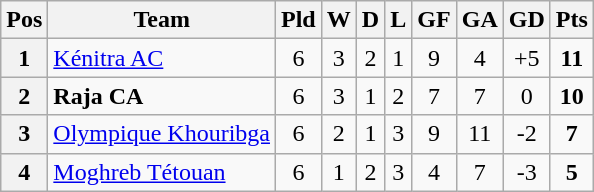<table class="wikitable plainrowheaders" style="text-align:center;">
<tr>
<th scope="col"><abbr>Pos</abbr></th>
<th scope="col">Team</th>
<th><abbr>Pld</abbr></th>
<th scope="col"><abbr>W</abbr></th>
<th scope="col"><abbr>D</abbr></th>
<th scope="col"><abbr>L</abbr></th>
<th scope="col"><abbr>GF</abbr></th>
<th scope="col"><abbr>GA</abbr></th>
<th scope="col"><abbr>GD</abbr></th>
<th scope="col"><abbr>Pts</abbr></th>
</tr>
<tr>
<th scope="row" style="text-align:center">1</th>
<td align="left"><a href='#'>Kénitra AC</a></td>
<td>6</td>
<td>3</td>
<td>2</td>
<td>1</td>
<td>9</td>
<td>4</td>
<td>+5</td>
<td><strong>11</strong></td>
</tr>
<tr>
<th scope="row" style="text-align:center">2</th>
<td align="left"><strong>Raja CA</strong></td>
<td>6</td>
<td>3</td>
<td>1</td>
<td>2</td>
<td>7</td>
<td>7</td>
<td>0</td>
<td><strong>10</strong></td>
</tr>
<tr>
<th scope="row" style="text-align:center">3</th>
<td align="left"><a href='#'>Olympique Khouribga</a></td>
<td>6</td>
<td>2</td>
<td>1</td>
<td>3</td>
<td>9</td>
<td>11</td>
<td>-2</td>
<td><strong>7</strong></td>
</tr>
<tr>
<th scope="row" style="text-align:center">4</th>
<td align="left"><a href='#'>Moghreb Tétouan</a></td>
<td>6</td>
<td>1</td>
<td>2</td>
<td>3</td>
<td>4</td>
<td>7</td>
<td>-3</td>
<td><strong>5</strong></td>
</tr>
</table>
